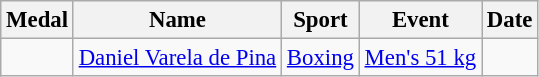<table class="wikitable sortable" style="font-size: 95%;">
<tr>
<th>Medal</th>
<th>Name</th>
<th>Sport</th>
<th>Event</th>
<th>Date</th>
</tr>
<tr>
<td></td>
<td><a href='#'>Daniel Varela de Pina</a></td>
<td><a href='#'>Boxing</a></td>
<td><a href='#'>Men's 51 kg</a></td>
<td></td>
</tr>
</table>
